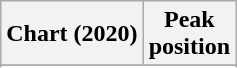<table class="wikitable plainrowheaders" style="text-align:center">
<tr>
<th scope="col">Chart (2020)</th>
<th scope="col">Peak<br>position</th>
</tr>
<tr>
</tr>
<tr>
</tr>
</table>
